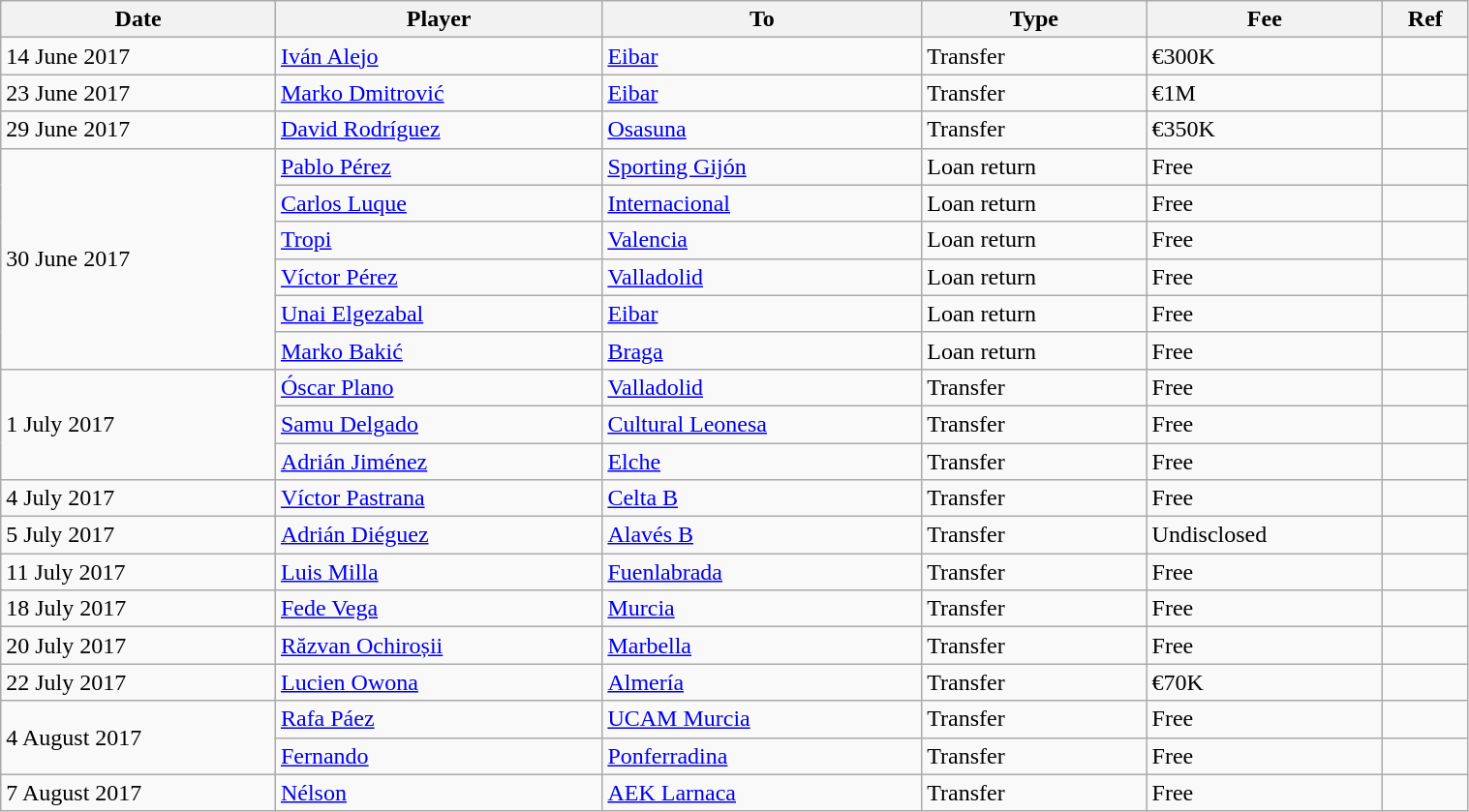<table class="wikitable" style="width:80%;">
<tr>
<th>Date</th>
<th>Player</th>
<th>To</th>
<th>Type</th>
<th>Fee</th>
<th>Ref</th>
</tr>
<tr>
<td>14 June 2017</td>
<td> <a href='#'>Iván Alejo</a></td>
<td> <a href='#'>Eibar</a></td>
<td>Transfer</td>
<td>€300K</td>
<td></td>
</tr>
<tr>
<td>23 June 2017</td>
<td> <a href='#'>Marko Dmitrović</a></td>
<td> <a href='#'>Eibar</a></td>
<td>Transfer</td>
<td>€1M</td>
<td></td>
</tr>
<tr>
<td>29 June 2017</td>
<td> <a href='#'>David Rodríguez</a></td>
<td> <a href='#'>Osasuna</a></td>
<td>Transfer</td>
<td>€350K</td>
<td></td>
</tr>
<tr>
<td rowspan="6">30 June 2017</td>
<td> <a href='#'>Pablo Pérez</a></td>
<td> <a href='#'>Sporting Gijón</a></td>
<td>Loan return</td>
<td>Free</td>
<td></td>
</tr>
<tr>
<td> <a href='#'>Carlos Luque</a></td>
<td> <a href='#'>Internacional</a></td>
<td>Loan return</td>
<td>Free</td>
<td></td>
</tr>
<tr>
<td> <a href='#'>Tropi</a></td>
<td> <a href='#'>Valencia</a></td>
<td>Loan return</td>
<td>Free</td>
<td></td>
</tr>
<tr>
<td> <a href='#'>Víctor Pérez</a></td>
<td> <a href='#'>Valladolid</a></td>
<td>Loan return</td>
<td>Free</td>
<td></td>
</tr>
<tr>
<td> <a href='#'>Unai Elgezabal</a></td>
<td> <a href='#'>Eibar</a></td>
<td>Loan return</td>
<td>Free</td>
<td></td>
</tr>
<tr>
<td> <a href='#'>Marko Bakić</a></td>
<td> <a href='#'>Braga</a></td>
<td>Loan return</td>
<td>Free</td>
<td></td>
</tr>
<tr>
<td rowspan="3">1 July 2017</td>
<td> <a href='#'>Óscar Plano</a></td>
<td> <a href='#'>Valladolid</a></td>
<td>Transfer</td>
<td>Free</td>
<td></td>
</tr>
<tr>
<td> <a href='#'>Samu Delgado</a></td>
<td> <a href='#'>Cultural Leonesa</a></td>
<td>Transfer</td>
<td>Free</td>
<td></td>
</tr>
<tr>
<td> <a href='#'>Adrián Jiménez</a></td>
<td> <a href='#'>Elche</a></td>
<td>Transfer</td>
<td>Free</td>
<td></td>
</tr>
<tr>
<td>4 July 2017</td>
<td> <a href='#'>Víctor Pastrana</a></td>
<td> <a href='#'>Celta B</a></td>
<td>Transfer</td>
<td>Free</td>
<td></td>
</tr>
<tr>
<td>5 July 2017</td>
<td> <a href='#'>Adrián Diéguez</a></td>
<td> <a href='#'>Alavés B</a></td>
<td>Transfer</td>
<td>Undisclosed</td>
<td></td>
</tr>
<tr>
<td>11 July 2017</td>
<td> <a href='#'>Luis Milla</a></td>
<td> <a href='#'>Fuenlabrada</a></td>
<td>Transfer</td>
<td>Free</td>
<td></td>
</tr>
<tr>
<td>18 July 2017</td>
<td> <a href='#'>Fede Vega</a></td>
<td> <a href='#'>Murcia</a></td>
<td>Transfer</td>
<td>Free</td>
<td></td>
</tr>
<tr>
<td>20 July 2017</td>
<td> <a href='#'>Răzvan Ochiroșii</a></td>
<td> <a href='#'>Marbella</a></td>
<td>Transfer</td>
<td>Free</td>
<td></td>
</tr>
<tr>
<td>22 July 2017</td>
<td> <a href='#'>Lucien Owona</a></td>
<td> <a href='#'>Almería</a></td>
<td>Transfer</td>
<td>€70K</td>
<td></td>
</tr>
<tr>
<td rowspan="2">4 August 2017</td>
<td> <a href='#'>Rafa Páez</a></td>
<td> <a href='#'>UCAM Murcia</a></td>
<td>Transfer</td>
<td>Free</td>
<td></td>
</tr>
<tr>
<td> <a href='#'>Fernando</a></td>
<td> <a href='#'>Ponferradina</a></td>
<td>Transfer</td>
<td>Free</td>
<td></td>
</tr>
<tr>
<td>7 August 2017</td>
<td> <a href='#'>Nélson</a></td>
<td> <a href='#'>AEK Larnaca</a></td>
<td>Transfer</td>
<td>Free</td>
<td></td>
</tr>
</table>
